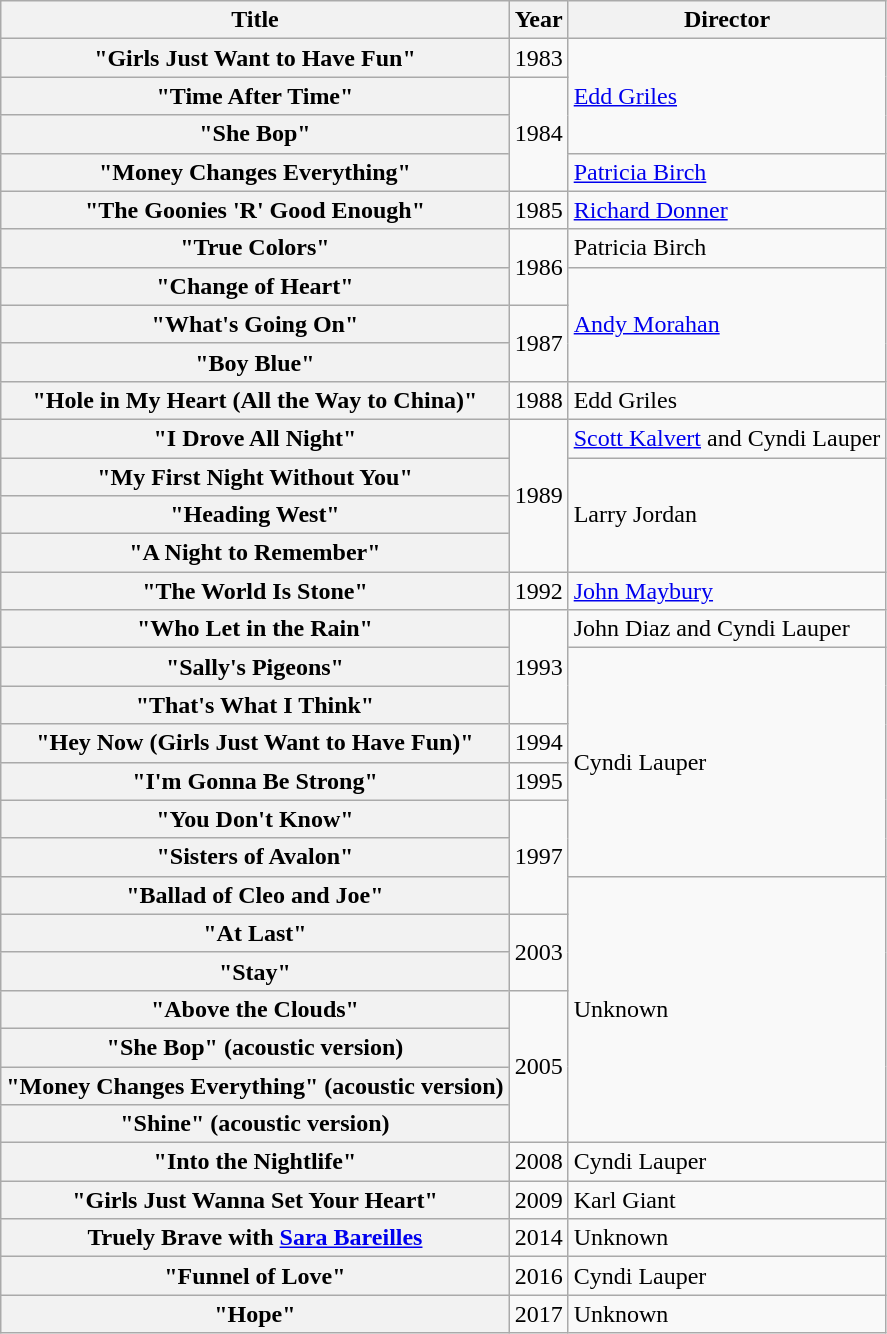<table class="wikitable plainrowheaders">
<tr>
<th scope="col">Title</th>
<th scope="col">Year</th>
<th scope="col">Director</th>
</tr>
<tr>
<th scope="row">"Girls Just Want to Have Fun"</th>
<td>1983</td>
<td rowspan="3"><a href='#'>Edd Griles</a></td>
</tr>
<tr>
<th scope="row">"Time After Time"</th>
<td rowspan="3">1984</td>
</tr>
<tr>
<th scope="row">"She Bop"</th>
</tr>
<tr>
<th scope="row">"Money Changes Everything"</th>
<td><a href='#'>Patricia Birch</a></td>
</tr>
<tr>
<th scope="row">"The Goonies 'R' Good Enough"</th>
<td>1985</td>
<td><a href='#'>Richard Donner</a></td>
</tr>
<tr>
<th scope="row">"True Colors"</th>
<td rowspan="2">1986</td>
<td>Patricia Birch</td>
</tr>
<tr>
<th scope="row">"Change of Heart"</th>
<td rowspan="3"><a href='#'>Andy Morahan</a></td>
</tr>
<tr>
<th scope="row">"What's Going On"</th>
<td rowspan="2">1987</td>
</tr>
<tr>
<th scope="row">"Boy Blue"</th>
</tr>
<tr>
<th scope="row">"Hole in My Heart (All the Way to China)"</th>
<td>1988</td>
<td>Edd Griles</td>
</tr>
<tr>
<th scope="row">"I Drove All Night"</th>
<td rowspan="4">1989</td>
<td><a href='#'>Scott Kalvert</a> and Cyndi Lauper</td>
</tr>
<tr>
<th scope="row">"My First Night Without You"</th>
<td rowspan="3">Larry Jordan</td>
</tr>
<tr>
<th scope="row">"Heading West"</th>
</tr>
<tr>
<th scope="row">"A Night to Remember"</th>
</tr>
<tr>
<th scope="row">"The World Is Stone"</th>
<td>1992</td>
<td><a href='#'>John Maybury</a></td>
</tr>
<tr>
<th scope="row">"Who Let in the Rain"</th>
<td rowspan="3">1993</td>
<td>John Diaz and Cyndi Lauper</td>
</tr>
<tr>
<th scope="row">"Sally's Pigeons"</th>
<td rowspan="6">Cyndi Lauper</td>
</tr>
<tr>
<th scope="row">"That's What I Think"</th>
</tr>
<tr>
<th scope="row">"Hey Now (Girls Just Want to Have Fun)"</th>
<td>1994</td>
</tr>
<tr>
<th scope="row">"I'm Gonna Be Strong"</th>
<td>1995</td>
</tr>
<tr>
<th scope="row">"You Don't Know"</th>
<td rowspan="3">1997</td>
</tr>
<tr>
<th scope="row">"Sisters of Avalon"</th>
</tr>
<tr>
<th scope="row">"Ballad of Cleo and Joe"</th>
<td rowspan="7">Unknown</td>
</tr>
<tr>
<th scope="row">"At Last"</th>
<td rowspan="2">2003</td>
</tr>
<tr>
<th scope="row">"Stay"</th>
</tr>
<tr>
<th scope="row">"Above the Clouds"</th>
<td rowspan="4">2005</td>
</tr>
<tr>
<th scope="row">"She Bop" (acoustic version)</th>
</tr>
<tr>
<th scope="row">"Money Changes Everything" (acoustic version)</th>
</tr>
<tr>
<th scope="row">"Shine" (acoustic version)</th>
</tr>
<tr>
<th scope="row">"Into the Nightlife"</th>
<td>2008</td>
<td>Cyndi Lauper</td>
</tr>
<tr>
<th scope="row">"Girls Just Wanna Set Your Heart"</th>
<td>2009</td>
<td>Karl Giant</td>
</tr>
<tr>
<th scope="row">Truely Brave with <a href='#'>Sara Bareilles</a></th>
<td>2014</td>
<td>Unknown</td>
</tr>
<tr>
<th scope="row">"Funnel of Love"</th>
<td>2016</td>
<td>Cyndi Lauper</td>
</tr>
<tr>
<th scope="row">"Hope"</th>
<td>2017</td>
<td>Unknown</td>
</tr>
</table>
